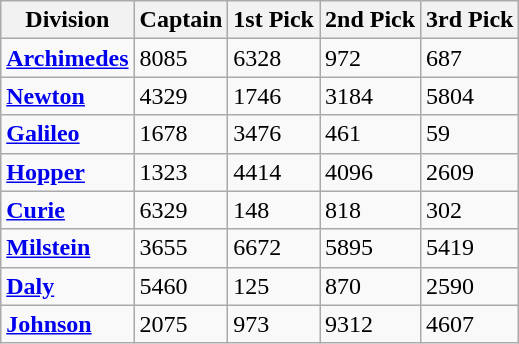<table class="wikitable">
<tr>
<th><strong>Division</strong></th>
<th>Captain</th>
<th>1st Pick</th>
<th>2nd Pick</th>
<th>3rd Pick</th>
</tr>
<tr>
<td><strong><a href='#'>Archimedes</a></strong></td>
<td>8085</td>
<td>6328</td>
<td>972</td>
<td>687</td>
</tr>
<tr>
<td><strong><a href='#'>Newton</a></strong></td>
<td>4329</td>
<td>1746</td>
<td>3184</td>
<td>5804</td>
</tr>
<tr>
<td><strong><a href='#'>Galileo</a></strong></td>
<td>1678</td>
<td>3476</td>
<td>461</td>
<td>59</td>
</tr>
<tr>
<td><strong><a href='#'>Hopper</a></strong></td>
<td>1323</td>
<td>4414</td>
<td>4096</td>
<td>2609</td>
</tr>
<tr>
<td><strong><a href='#'>Curie</a></strong></td>
<td>6329</td>
<td>148</td>
<td>818</td>
<td>302</td>
</tr>
<tr>
<td><strong><a href='#'>Milstein</a></strong></td>
<td>3655</td>
<td>6672</td>
<td>5895</td>
<td>5419</td>
</tr>
<tr>
<td><strong><a href='#'>Daly</a></strong></td>
<td>5460</td>
<td>125</td>
<td>870</td>
<td>2590</td>
</tr>
<tr>
<td><strong><a href='#'>Johnson</a></strong></td>
<td>2075</td>
<td>973</td>
<td>9312</td>
<td>4607</td>
</tr>
</table>
